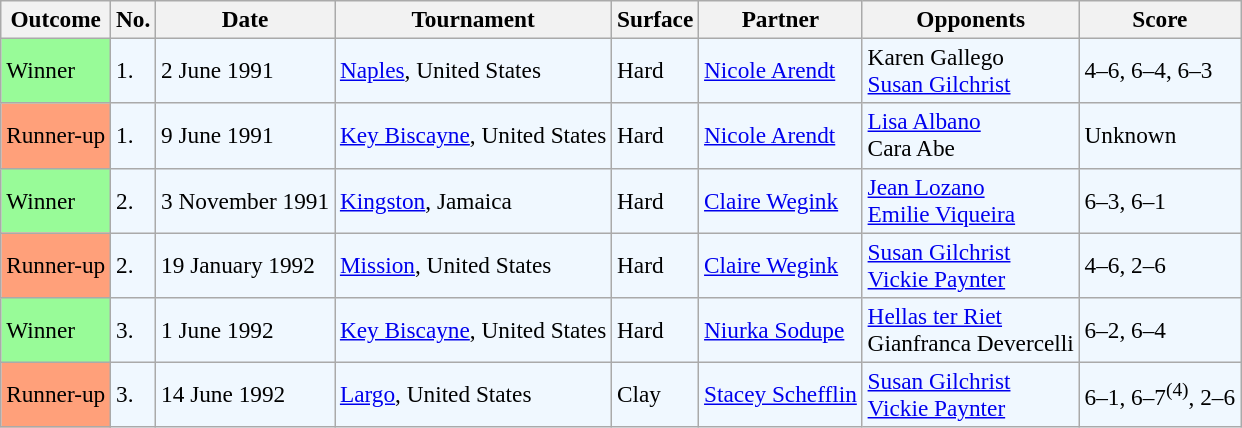<table class="sortable wikitable" style=font-size:97%>
<tr>
<th>Outcome</th>
<th>No.</th>
<th>Date</th>
<th>Tournament</th>
<th>Surface</th>
<th>Partner</th>
<th>Opponents</th>
<th>Score</th>
</tr>
<tr style="background:#f0f8ff;">
<td bgcolor="98FB98">Winner</td>
<td>1.</td>
<td>2 June 1991</td>
<td><a href='#'>Naples</a>, United States</td>
<td>Hard</td>
<td> <a href='#'>Nicole Arendt</a></td>
<td> Karen Gallego <br>  <a href='#'>Susan Gilchrist</a></td>
<td>4–6, 6–4, 6–3</td>
</tr>
<tr style="background:#f0f8ff;">
<td style="background:#ffa07a;">Runner-up</td>
<td>1.</td>
<td>9 June 1991</td>
<td><a href='#'>Key Biscayne</a>, United States</td>
<td>Hard</td>
<td> <a href='#'>Nicole Arendt</a></td>
<td> <a href='#'>Lisa Albano</a> <br>  Cara Abe</td>
<td>Unknown</td>
</tr>
<tr style="background:#f0f8ff;">
<td bgcolor="98FB98">Winner</td>
<td>2.</td>
<td>3 November 1991</td>
<td><a href='#'>Kingston</a>, Jamaica</td>
<td>Hard</td>
<td> <a href='#'>Claire Wegink</a></td>
<td> <a href='#'>Jean Lozano</a><br>  <a href='#'>Emilie Viqueira</a></td>
<td>6–3, 6–1</td>
</tr>
<tr style="background:#f0f8ff;">
<td style="background:#ffa07a;">Runner-up</td>
<td>2.</td>
<td>19 January 1992</td>
<td><a href='#'>Mission</a>, United States</td>
<td>Hard</td>
<td> <a href='#'>Claire Wegink</a></td>
<td> <a href='#'>Susan Gilchrist</a> <br>  <a href='#'>Vickie Paynter</a></td>
<td>4–6, 2–6</td>
</tr>
<tr style="background:#f0f8ff;">
<td bgcolor="98FB98">Winner</td>
<td>3.</td>
<td>1 June 1992</td>
<td><a href='#'>Key Biscayne</a>, United States</td>
<td>Hard</td>
<td> <a href='#'>Niurka Sodupe</a></td>
<td> <a href='#'>Hellas ter Riet</a> <br>  Gianfranca Devercelli</td>
<td>6–2, 6–4</td>
</tr>
<tr style="background:#f0f8ff;">
<td style="background:#ffa07a;">Runner-up</td>
<td>3.</td>
<td>14 June 1992</td>
<td><a href='#'>Largo</a>, United States</td>
<td>Clay</td>
<td> <a href='#'>Stacey Schefflin</a></td>
<td> <a href='#'>Susan Gilchrist</a> <br>  <a href='#'>Vickie Paynter</a></td>
<td>6–1, 6–7<sup>(4)</sup>, 2–6</td>
</tr>
</table>
